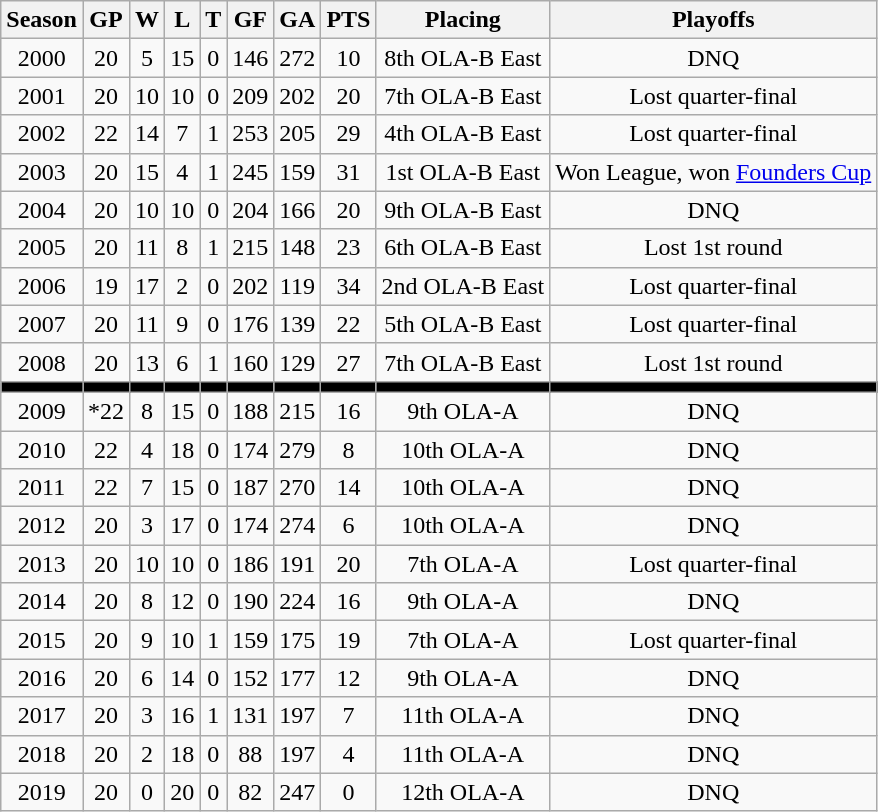<table class="wikitable" style="text-align:center">
<tr>
<th>Season</th>
<th>GP</th>
<th>W</th>
<th>L</th>
<th>T</th>
<th>GF</th>
<th>GA</th>
<th>PTS</th>
<th>Placing</th>
<th>Playoffs</th>
</tr>
<tr>
<td>2000</td>
<td>20</td>
<td>5</td>
<td>15</td>
<td>0</td>
<td>146</td>
<td>272</td>
<td>10</td>
<td>8th OLA-B East</td>
<td>DNQ</td>
</tr>
<tr>
<td>2001</td>
<td>20</td>
<td>10</td>
<td>10</td>
<td>0</td>
<td>209</td>
<td>202</td>
<td>20</td>
<td>7th OLA-B East</td>
<td>Lost quarter-final</td>
</tr>
<tr>
<td>2002</td>
<td>22</td>
<td>14</td>
<td>7</td>
<td>1</td>
<td>253</td>
<td>205</td>
<td>29</td>
<td>4th OLA-B East</td>
<td>Lost quarter-final</td>
</tr>
<tr>
<td>2003</td>
<td>20</td>
<td>15</td>
<td>4</td>
<td>1</td>
<td>245</td>
<td>159</td>
<td>31</td>
<td>1st OLA-B East</td>
<td>Won League, won <a href='#'>Founders Cup</a></td>
</tr>
<tr>
<td>2004</td>
<td>20</td>
<td>10</td>
<td>10</td>
<td>0</td>
<td>204</td>
<td>166</td>
<td>20</td>
<td>9th OLA-B East</td>
<td>DNQ</td>
</tr>
<tr>
<td>2005</td>
<td>20</td>
<td>11</td>
<td>8</td>
<td>1</td>
<td>215</td>
<td>148</td>
<td>23</td>
<td>6th OLA-B East</td>
<td>Lost 1st round</td>
</tr>
<tr>
<td>2006</td>
<td>19</td>
<td>17</td>
<td>2</td>
<td>0</td>
<td>202</td>
<td>119</td>
<td>34</td>
<td>2nd OLA-B East</td>
<td>Lost quarter-final</td>
</tr>
<tr>
<td>2007</td>
<td>20</td>
<td>11</td>
<td>9</td>
<td>0</td>
<td>176</td>
<td>139</td>
<td>22</td>
<td>5th OLA-B East</td>
<td>Lost quarter-final</td>
</tr>
<tr>
<td>2008</td>
<td>20</td>
<td>13</td>
<td>6</td>
<td>1</td>
<td>160</td>
<td>129</td>
<td>27</td>
<td>7th OLA-B East</td>
<td>Lost 1st round</td>
</tr>
<tr bgcolor="#000000">
<td></td>
<td></td>
<td></td>
<td></td>
<td></td>
<td></td>
<td></td>
<td></td>
<td></td>
<td></td>
</tr>
<tr>
<td>2009</td>
<td>*22</td>
<td>8</td>
<td>15</td>
<td>0</td>
<td>188</td>
<td>215</td>
<td>16</td>
<td>9th OLA-A</td>
<td>DNQ</td>
</tr>
<tr>
<td>2010</td>
<td>22</td>
<td>4</td>
<td>18</td>
<td>0</td>
<td>174</td>
<td>279</td>
<td>8</td>
<td>10th OLA-A</td>
<td>DNQ</td>
</tr>
<tr>
<td>2011</td>
<td>22</td>
<td>7</td>
<td>15</td>
<td>0</td>
<td>187</td>
<td>270</td>
<td>14</td>
<td>10th OLA-A</td>
<td>DNQ</td>
</tr>
<tr>
<td>2012</td>
<td>20</td>
<td>3</td>
<td>17</td>
<td>0</td>
<td>174</td>
<td>274</td>
<td>6</td>
<td>10th OLA-A</td>
<td>DNQ</td>
</tr>
<tr>
<td>2013</td>
<td>20</td>
<td>10</td>
<td>10</td>
<td>0</td>
<td>186</td>
<td>191</td>
<td>20</td>
<td>7th OLA-A</td>
<td>Lost quarter-final</td>
</tr>
<tr>
<td>2014</td>
<td>20</td>
<td>8</td>
<td>12</td>
<td>0</td>
<td>190</td>
<td>224</td>
<td>16</td>
<td>9th OLA-A</td>
<td>DNQ</td>
</tr>
<tr>
<td>2015</td>
<td>20</td>
<td>9</td>
<td>10</td>
<td>1</td>
<td>159</td>
<td>175</td>
<td>19</td>
<td>7th OLA-A</td>
<td>Lost quarter-final</td>
</tr>
<tr>
<td>2016</td>
<td>20</td>
<td>6</td>
<td>14</td>
<td>0</td>
<td>152</td>
<td>177</td>
<td>12</td>
<td>9th OLA-A</td>
<td>DNQ</td>
</tr>
<tr>
<td>2017</td>
<td>20</td>
<td>3</td>
<td>16</td>
<td>1</td>
<td>131</td>
<td>197</td>
<td>7</td>
<td>11th OLA-A</td>
<td>DNQ</td>
</tr>
<tr>
<td>2018</td>
<td>20</td>
<td>2</td>
<td>18</td>
<td>0</td>
<td>88</td>
<td>197</td>
<td>4</td>
<td>11th OLA-A</td>
<td>DNQ</td>
</tr>
<tr>
<td>2019</td>
<td>20</td>
<td>0</td>
<td>20</td>
<td>0</td>
<td>82</td>
<td>247</td>
<td>0</td>
<td>12th OLA-A</td>
<td>DNQ</td>
</tr>
</table>
